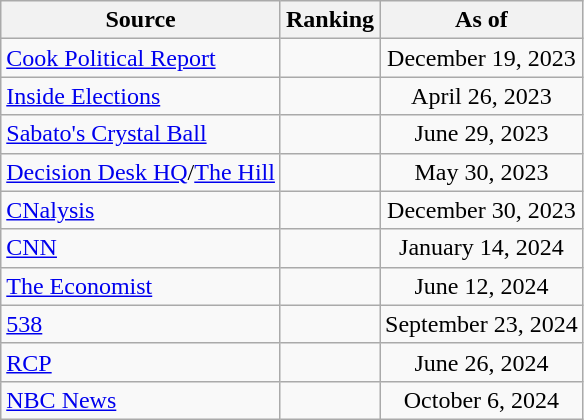<table class="wikitable" style="text-align:center">
<tr>
<th>Source</th>
<th>Ranking</th>
<th>As of</th>
</tr>
<tr>
<td align=left><a href='#'>Cook Political Report</a></td>
<td></td>
<td>December 19, 2023</td>
</tr>
<tr>
<td align=left><a href='#'>Inside Elections</a></td>
<td></td>
<td>April 26, 2023</td>
</tr>
<tr>
<td align=left><a href='#'>Sabato's Crystal Ball</a></td>
<td></td>
<td>June 29, 2023</td>
</tr>
<tr>
<td align=left><a href='#'>Decision Desk HQ</a>/<a href='#'>The Hill</a></td>
<td></td>
<td>May 30, 2023</td>
</tr>
<tr>
<td align=left><a href='#'>CNalysis</a></td>
<td></td>
<td>December 30, 2023</td>
</tr>
<tr>
<td align=left><a href='#'>CNN</a></td>
<td></td>
<td>January 14, 2024</td>
</tr>
<tr>
<td align=left><a href='#'>The Economist</a></td>
<td></td>
<td>June 12, 2024</td>
</tr>
<tr>
<td align="left"><a href='#'>538</a></td>
<td></td>
<td>September 23, 2024</td>
</tr>
<tr>
<td align="left"><a href='#'>RCP</a></td>
<td></td>
<td>June 26, 2024</td>
</tr>
<tr>
<td align="left"><a href='#'>NBC News</a></td>
<td></td>
<td>October 6, 2024</td>
</tr>
</table>
